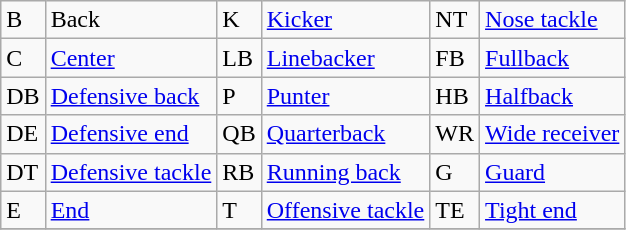<table class="wikitable">
<tr>
<td>B</td>
<td>Back</td>
<td>K</td>
<td><a href='#'>Kicker</a></td>
<td>NT</td>
<td><a href='#'>Nose tackle</a></td>
</tr>
<tr>
<td>C</td>
<td><a href='#'>Center</a></td>
<td>LB</td>
<td><a href='#'>Linebacker</a></td>
<td>FB</td>
<td><a href='#'>Fullback</a></td>
</tr>
<tr>
<td>DB</td>
<td><a href='#'>Defensive back</a></td>
<td>P</td>
<td><a href='#'>Punter</a></td>
<td>HB</td>
<td><a href='#'>Halfback</a></td>
</tr>
<tr>
<td>DE</td>
<td><a href='#'>Defensive end</a></td>
<td>QB</td>
<td><a href='#'>Quarterback</a></td>
<td>WR</td>
<td><a href='#'>Wide receiver</a></td>
</tr>
<tr>
<td>DT</td>
<td><a href='#'>Defensive tackle</a></td>
<td>RB</td>
<td><a href='#'>Running back</a></td>
<td>G</td>
<td><a href='#'>Guard</a></td>
</tr>
<tr>
<td>E</td>
<td><a href='#'>End</a></td>
<td>T</td>
<td><a href='#'>Offensive tackle</a></td>
<td>TE</td>
<td><a href='#'>Tight end</a></td>
</tr>
<tr>
</tr>
</table>
